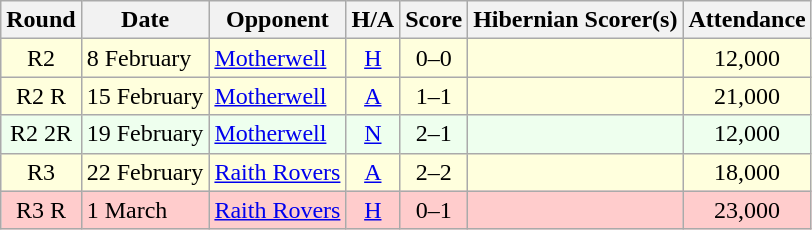<table class="wikitable" style="text-align:center">
<tr>
<th>Round</th>
<th>Date</th>
<th>Opponent</th>
<th>H/A</th>
<th>Score</th>
<th>Hibernian Scorer(s)</th>
<th>Attendance</th>
</tr>
<tr bgcolor=#FFFFDD>
<td>R2</td>
<td align=left>8 February</td>
<td align=left><a href='#'>Motherwell</a></td>
<td><a href='#'>H</a></td>
<td>0–0</td>
<td align=left></td>
<td>12,000</td>
</tr>
<tr bgcolor=#FFFFDD>
<td>R2 R</td>
<td align=left>15 February</td>
<td align=left><a href='#'>Motherwell</a></td>
<td><a href='#'>A</a></td>
<td>1–1</td>
<td align=left></td>
<td>21,000</td>
</tr>
<tr bgcolor=#EEFFEE>
<td>R2 2R</td>
<td align=left>19 February</td>
<td align=left><a href='#'>Motherwell</a></td>
<td><a href='#'>N</a></td>
<td>2–1</td>
<td align=left></td>
<td>12,000</td>
</tr>
<tr bgcolor=#FFFFDD>
<td>R3</td>
<td align=left>22 February</td>
<td align=left><a href='#'>Raith Rovers</a></td>
<td><a href='#'>A</a></td>
<td>2–2</td>
<td align=left></td>
<td>18,000</td>
</tr>
<tr bgcolor=#FFCCCC>
<td>R3 R</td>
<td align=left>1 March</td>
<td align=left><a href='#'>Raith Rovers</a></td>
<td><a href='#'>H</a></td>
<td>0–1</td>
<td align=left></td>
<td>23,000</td>
</tr>
</table>
